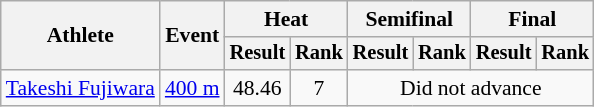<table class=wikitable style="font-size:90%">
<tr>
<th rowspan="2">Athlete</th>
<th rowspan="2">Event</th>
<th colspan="2">Heat</th>
<th colspan="2">Semifinal</th>
<th colspan="2">Final</th>
</tr>
<tr style="font-size:95%">
<th>Result</th>
<th>Rank</th>
<th>Result</th>
<th>Rank</th>
<th>Result</th>
<th>Rank</th>
</tr>
<tr align=center>
<td align=left><a href='#'>Takeshi Fujiwara</a></td>
<td align=left><a href='#'>400 m</a></td>
<td>48.46</td>
<td>7</td>
<td colspan=4>Did not advance</td>
</tr>
</table>
